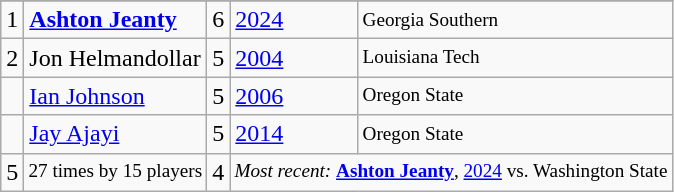<table class="wikitable">
<tr>
</tr>
<tr>
<td>1</td>
<td><strong><a href='#'>Ashton Jeanty</a></strong></td>
<td>6</td>
<td><a href='#'>2024</a></td>
<td style="font-size:80%;">Georgia Southern</td>
</tr>
<tr>
<td>2</td>
<td>Jon Helmandollar</td>
<td>5</td>
<td><a href='#'>2004</a></td>
<td style="font-size:80%;">Louisiana Tech</td>
</tr>
<tr>
<td></td>
<td><a href='#'>Ian Johnson</a></td>
<td>5</td>
<td><a href='#'>2006</a></td>
<td style="font-size:80%;">Oregon State</td>
</tr>
<tr>
<td></td>
<td><a href='#'>Jay Ajayi</a></td>
<td>5</td>
<td><a href='#'>2014</a></td>
<td style="font-size:80%;">Oregon State</td>
</tr>
<tr>
<td>5</td>
<td style="font-size:80%;">27 times by 15 players</td>
<td>4</td>
<td colspan=2 style="font-size:80%;"><em>Most recent:</em> <strong><a href='#'>Ashton Jeanty</a></strong>, <a href='#'>2024</a> vs. Washington State</td>
</tr>
</table>
